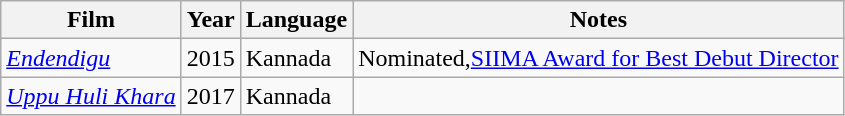<table class="wikitable sortable">
<tr>
<th>Film</th>
<th>Year</th>
<th>Language</th>
<th class=unsortable>Notes</th>
</tr>
<tr>
<td><em><a href='#'>Endendigu</a></em></td>
<td>2015</td>
<td>Kannada</td>
<td>Nominated,<a href='#'>SIIMA Award for Best Debut Director</a></td>
</tr>
<tr>
<td><em><a href='#'>Uppu Huli Khara</a></em></td>
<td>2017</td>
<td>Kannada</td>
<td></td>
</tr>
</table>
